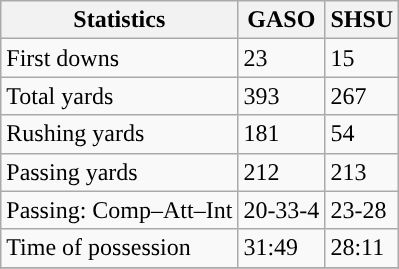<table class="wikitable" style="float: left;">
<tr>
<th>Statistics</th>
<th>GASO</th>
<th>SHSU</th>
</tr>
<tr>
<td>First downs</td>
<td>23</td>
<td>15</td>
</tr>
<tr>
<td>Total yards</td>
<td>393</td>
<td>267</td>
</tr>
<tr>
<td>Rushing yards</td>
<td>181</td>
<td>54</td>
</tr>
<tr>
<td>Passing yards</td>
<td>212</td>
<td>213</td>
</tr>
<tr>
<td>Passing: Comp–Att–Int</td>
<td>20-33-4</td>
<td>23-28</td>
</tr>
<tr>
<td>Time of possession</td>
<td>31:49</td>
<td>28:11</td>
</tr>
<tr>
</tr>
</table>
